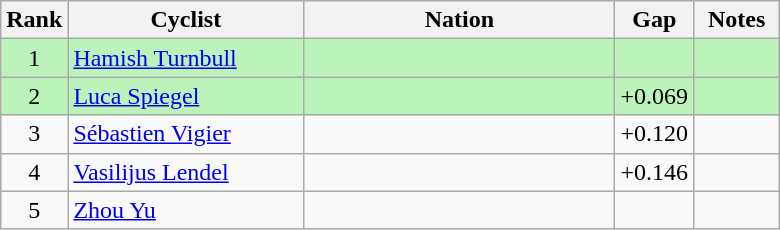<table class="wikitable" style="text-align:center">
<tr>
<th width=30>Rank</th>
<th width=150>Cyclist</th>
<th width=200>Nation</th>
<th width=30>Gap</th>
<th width=50>Notes</th>
</tr>
<tr bgcolor=#bbf3bb>
<td>1</td>
<td align=left><a href='#'>Hamish Turnbull</a></td>
<td align=left></td>
<td></td>
<td></td>
</tr>
<tr bgcolor=#bbf3bb>
<td>2</td>
<td align=left><a href='#'>Luca Spiegel</a></td>
<td align=left></td>
<td>+0.069</td>
<td></td>
</tr>
<tr>
<td>3</td>
<td align=left><a href='#'>Sébastien Vigier</a></td>
<td align=left></td>
<td>+0.120</td>
<td></td>
</tr>
<tr>
<td>4</td>
<td align=left><a href='#'>Vasilijus Lendel</a></td>
<td align=left></td>
<td>+0.146</td>
<td></td>
</tr>
<tr>
<td>5</td>
<td align=left><a href='#'>Zhou Yu</a></td>
<td align=left></td>
<td></td>
<td></td>
</tr>
</table>
